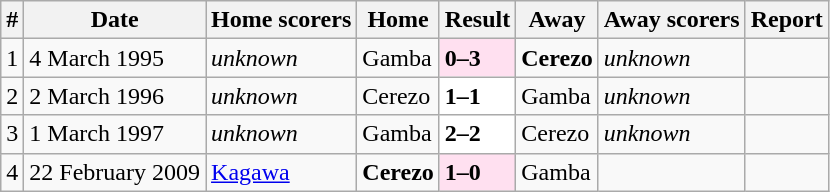<table class="wikitable">
<tr>
<th>#</th>
<th>Date</th>
<th>Home scorers</th>
<th>Home</th>
<th>Result</th>
<th>Away</th>
<th>Away scorers</th>
<th>Report</th>
</tr>
<tr>
<td>1</td>
<td>4 March 1995</td>
<td><em>unknown</em></td>
<td>Gamba</td>
<td style="background:#ffe0f0;"><strong>0–3</strong></td>
<td><strong>Cerezo</strong></td>
<td><em>unknown</em></td>
<td></td>
</tr>
<tr>
<td>2</td>
<td>2 March 1996</td>
<td><em>unknown</em></td>
<td>Cerezo</td>
<td style="background:#ffffff;"><strong>1–1</strong></td>
<td>Gamba</td>
<td><em>unknown</em></td>
<td></td>
</tr>
<tr>
<td>3</td>
<td>1 March 1997</td>
<td><em>unknown</em></td>
<td>Gamba</td>
<td style="background:#ffffff;"><strong>2–2</strong></td>
<td>Cerezo</td>
<td><em>unknown</em></td>
<td></td>
</tr>
<tr>
<td>4</td>
<td>22 February 2009</td>
<td><a href='#'>Kagawa</a></td>
<td><strong>Cerezo</strong></td>
<td style="background:#ffe0f0;"><strong>1–0</strong></td>
<td>Gamba</td>
<td></td>
<td></td>
</tr>
</table>
